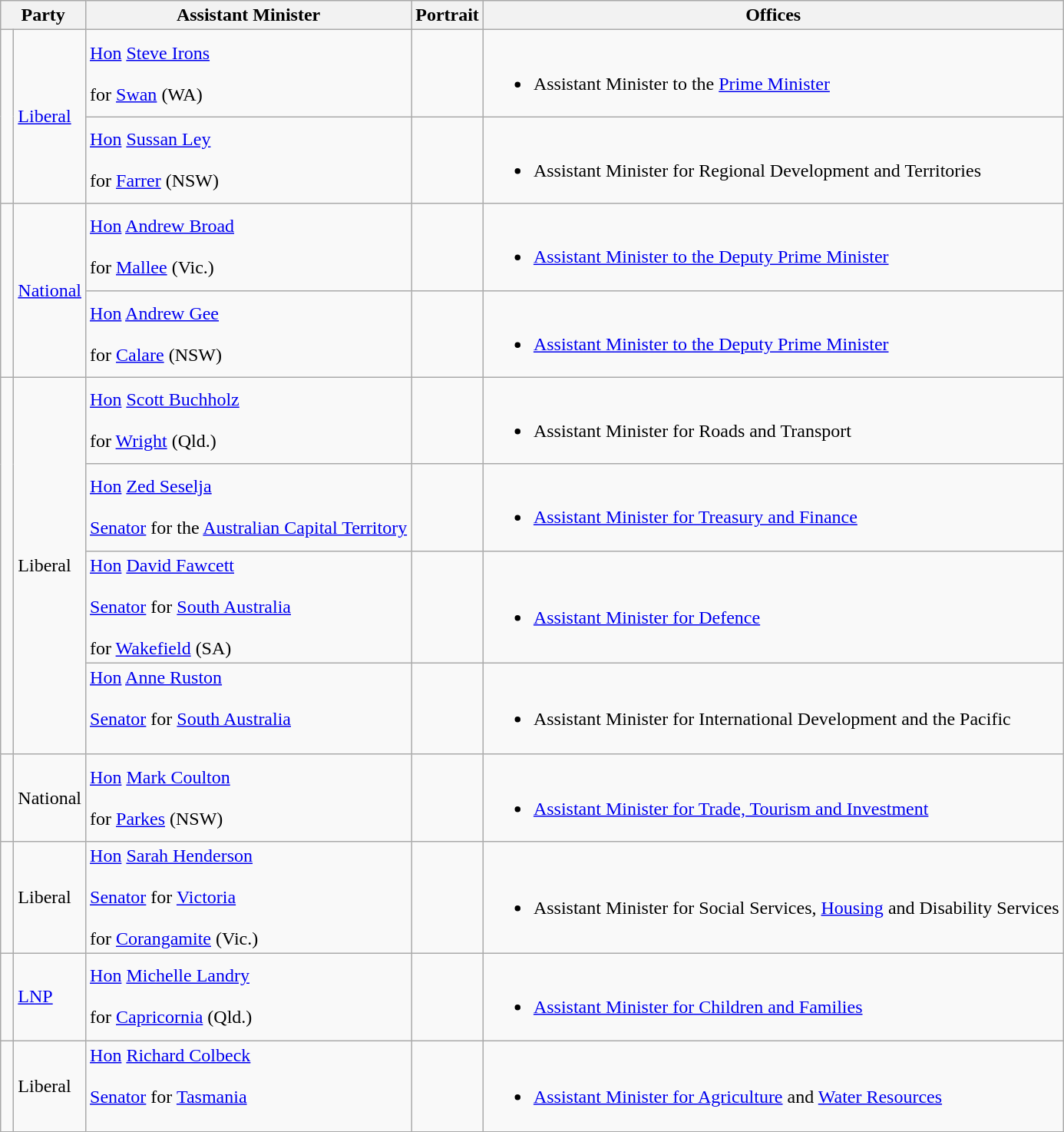<table class="wikitable sortable">
<tr>
<th colspan=2>Party</th>
<th>Assistant Minister</th>
<th>Portrait</th>
<th>Offices</th>
</tr>
<tr>
<td rowspan=2 > </td>
<td rowspan=2><a href='#'>Liberal</a></td>
<td><a href='#'>Hon</a> <a href='#'>Steve Irons</a><br><br> for <a href='#'>Swan</a> (WA)<br></td>
<td></td>
<td><br><ul><li>Assistant Minister to the <a href='#'>Prime Minister</a></li></ul></td>
</tr>
<tr>
<td><a href='#'>Hon</a> <a href='#'>Sussan Ley</a><br><br> for <a href='#'>Farrer</a> (NSW)<br></td>
<td></td>
<td><br><ul><li>Assistant Minister for Regional Development and Territories</li></ul></td>
</tr>
<tr>
<td rowspan=2 > </td>
<td rowspan=2><a href='#'>National</a></td>
<td><a href='#'>Hon</a> <a href='#'>Andrew Broad</a><br><br> for <a href='#'>Mallee</a> (Vic.)<br></td>
<td></td>
<td><br><ul><li><a href='#'>Assistant Minister to the Deputy Prime Minister</a> </li></ul></td>
</tr>
<tr>
<td><a href='#'>Hon</a> <a href='#'>Andrew Gee</a><br><br> for <a href='#'>Calare</a> (NSW)<br></td>
<td></td>
<td><br><ul><li><a href='#'>Assistant Minister to the Deputy Prime Minister</a> </li></ul></td>
</tr>
<tr>
<td rowspan=4 > </td>
<td rowspan=4>Liberal</td>
<td><a href='#'>Hon</a> <a href='#'>Scott Buchholz</a><br><br> for <a href='#'>Wright</a> (Qld.)<br></td>
<td></td>
<td><br><ul><li>Assistant Minister for Roads and Transport</li></ul></td>
</tr>
<tr>
<td><a href='#'>Hon</a> <a href='#'>Zed Seselja</a><br><br><a href='#'>Senator</a> for the <a href='#'>Australian Capital Territory</a><br></td>
<td></td>
<td><br><ul><li><a href='#'>Assistant Minister for Treasury and Finance</a></li></ul></td>
</tr>
<tr>
<td><a href='#'>Hon</a> <a href='#'>David Fawcett</a><br><br><a href='#'>Senator</a> for <a href='#'>South Australia</a><br><br>
 for <a href='#'>Wakefield</a> (SA)<br></td>
<td></td>
<td><br><ul><li><a href='#'>Assistant Minister for Defence</a></li></ul></td>
</tr>
<tr>
<td><a href='#'>Hon</a> <a href='#'>Anne Ruston</a><br><br><a href='#'>Senator</a> for <a href='#'>South Australia</a><br><br></td>
<td></td>
<td><br><ul><li>Assistant Minister for International Development and the Pacific</li></ul></td>
</tr>
<tr>
<td> </td>
<td>National</td>
<td><a href='#'>Hon</a> <a href='#'>Mark Coulton</a><br><br> for <a href='#'>Parkes</a> (NSW)<br></td>
<td></td>
<td><br><ul><li><a href='#'>Assistant Minister for Trade, Tourism and Investment</a></li></ul></td>
</tr>
<tr>
<td> </td>
<td>Liberal</td>
<td><a href='#'>Hon</a> <a href='#'>Sarah Henderson</a><br><br><a href='#'>Senator</a> for <a href='#'>Victoria</a><br><br>
 for <a href='#'>Corangamite</a> (Vic.)<br></td>
<td></td>
<td><br><ul><li>Assistant Minister for Social Services, <a href='#'>Housing</a> and Disability Services</li></ul></td>
</tr>
<tr>
<td> </td>
<td><a href='#'>LNP</a></td>
<td><a href='#'>Hon</a> <a href='#'>Michelle Landry</a><br><br> for <a href='#'>Capricornia</a> (Qld.)<br></td>
<td></td>
<td><br><ul><li><a href='#'>Assistant Minister for Children and Families</a></li></ul></td>
</tr>
<tr>
<td> </td>
<td>Liberal</td>
<td><a href='#'>Hon</a> <a href='#'>Richard Colbeck</a><br><br><a href='#'>Senator</a> for <a href='#'>Tasmania</a><br><br></td>
<td></td>
<td><br><ul><li><a href='#'>Assistant Minister for Agriculture</a> and <a href='#'>Water Resources</a></li></ul></td>
</tr>
</table>
